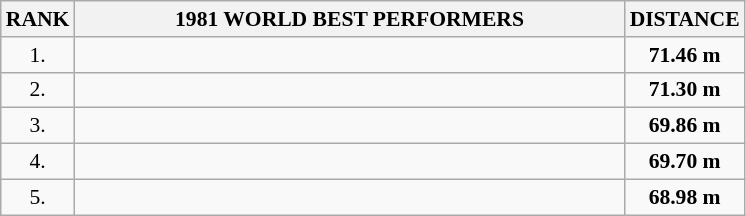<table class="wikitable" style="border-collapse: collapse; font-size: 90%;">
<tr>
<th>RANK</th>
<th align="center" style="width: 25em">1981 WORLD BEST PERFORMERS</th>
<th align="center" style="width: 5em">DISTANCE</th>
</tr>
<tr>
<td align="center">1.</td>
<td></td>
<td align="center"><strong>71.46 m</strong></td>
</tr>
<tr>
<td align="center">2.</td>
<td></td>
<td align="center"><strong>71.30 m</strong></td>
</tr>
<tr>
<td align="center">3.</td>
<td></td>
<td align="center"><strong>69.86 m</strong></td>
</tr>
<tr>
<td align="center">4.</td>
<td></td>
<td align="center"><strong>69.70 m</strong></td>
</tr>
<tr>
<td align="center">5.</td>
<td></td>
<td align="center"><strong>68.98 m</strong></td>
</tr>
</table>
